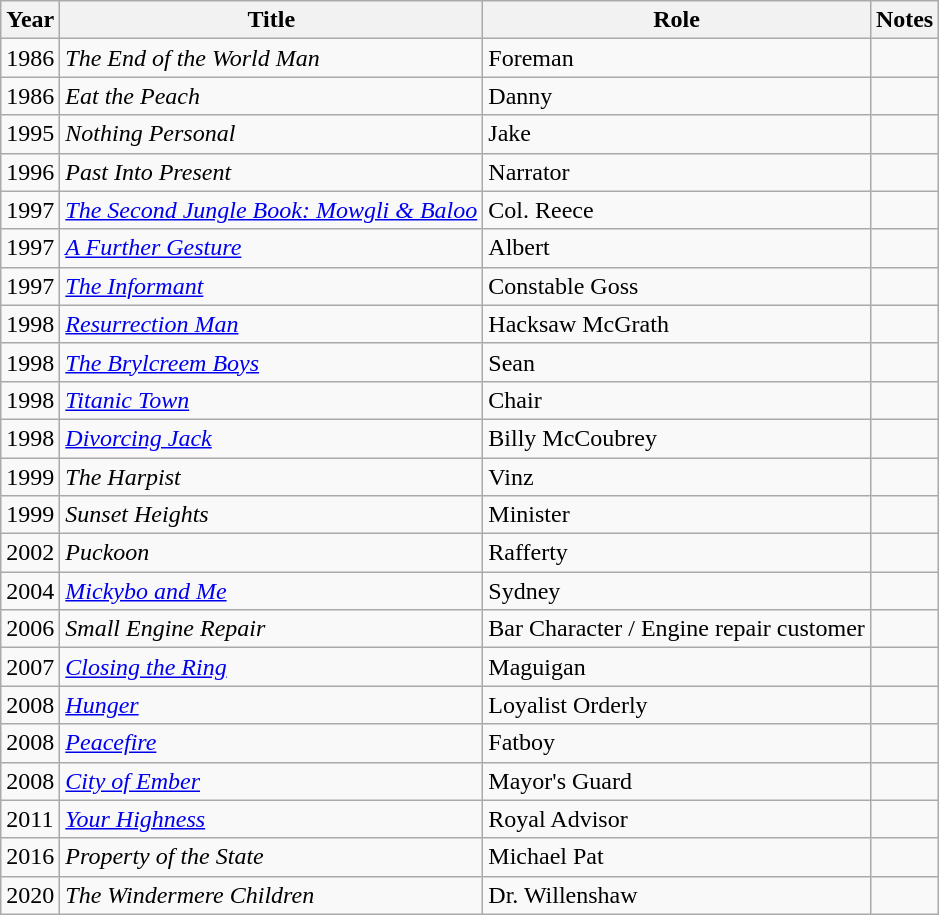<table class="wikitable">
<tr>
<th>Year</th>
<th>Title</th>
<th>Role</th>
<th>Notes</th>
</tr>
<tr>
<td>1986</td>
<td><em>The End of the World Man</em></td>
<td>Foreman</td>
<td></td>
</tr>
<tr>
<td>1986</td>
<td><em>Eat the Peach</em></td>
<td>Danny</td>
<td></td>
</tr>
<tr>
<td>1995</td>
<td><em>Nothing Personal</em></td>
<td>Jake</td>
<td></td>
</tr>
<tr>
<td>1996</td>
<td><em>Past Into Present</em></td>
<td>Narrator</td>
<td></td>
</tr>
<tr>
<td>1997</td>
<td><em><a href='#'>The Second Jungle Book: Mowgli & Baloo</a></em></td>
<td>Col. Reece</td>
<td></td>
</tr>
<tr>
<td>1997</td>
<td><em><a href='#'>A Further Gesture</a></em></td>
<td>Albert</td>
<td></td>
</tr>
<tr>
<td>1997</td>
<td><em><a href='#'>The Informant</a></em></td>
<td>Constable Goss</td>
<td></td>
</tr>
<tr>
<td>1998</td>
<td><em><a href='#'>Resurrection Man</a></em></td>
<td>Hacksaw McGrath</td>
<td></td>
</tr>
<tr>
<td>1998</td>
<td><em><a href='#'>The Brylcreem Boys</a></em></td>
<td>Sean</td>
<td></td>
</tr>
<tr>
<td>1998</td>
<td><em><a href='#'>Titanic Town</a></em></td>
<td>Chair</td>
<td></td>
</tr>
<tr>
<td>1998</td>
<td><em><a href='#'>Divorcing Jack</a></em></td>
<td>Billy McCoubrey</td>
<td></td>
</tr>
<tr>
<td>1999</td>
<td><em>The Harpist</em></td>
<td>Vinz</td>
<td></td>
</tr>
<tr>
<td>1999</td>
<td><em>Sunset Heights</em></td>
<td>Minister</td>
<td></td>
</tr>
<tr>
<td>2002</td>
<td><em>Puckoon</em></td>
<td>Rafferty</td>
<td></td>
</tr>
<tr>
<td>2004</td>
<td><em><a href='#'>Mickybo and Me</a></em></td>
<td>Sydney</td>
<td></td>
</tr>
<tr>
<td>2006</td>
<td><em>Small Engine Repair</em></td>
<td>Bar Character / Engine repair customer</td>
<td></td>
</tr>
<tr>
<td>2007</td>
<td><em><a href='#'>Closing the Ring</a></em></td>
<td>Maguigan</td>
<td></td>
</tr>
<tr>
<td>2008</td>
<td><em><a href='#'>Hunger</a></em></td>
<td>Loyalist Orderly</td>
<td></td>
</tr>
<tr>
<td>2008</td>
<td><em><a href='#'>Peacefire</a></em></td>
<td>Fatboy</td>
<td></td>
</tr>
<tr>
<td>2008</td>
<td><em><a href='#'>City of Ember</a></em></td>
<td>Mayor's Guard</td>
<td></td>
</tr>
<tr>
<td>2011</td>
<td><em><a href='#'>Your Highness</a></em></td>
<td>Royal Advisor</td>
<td></td>
</tr>
<tr>
<td>2016</td>
<td><em>Property of the State</em></td>
<td>Michael Pat</td>
<td></td>
</tr>
<tr>
<td>2020</td>
<td><em>The Windermere Children</em></td>
<td>Dr. Willenshaw</td>
<td></td>
</tr>
</table>
